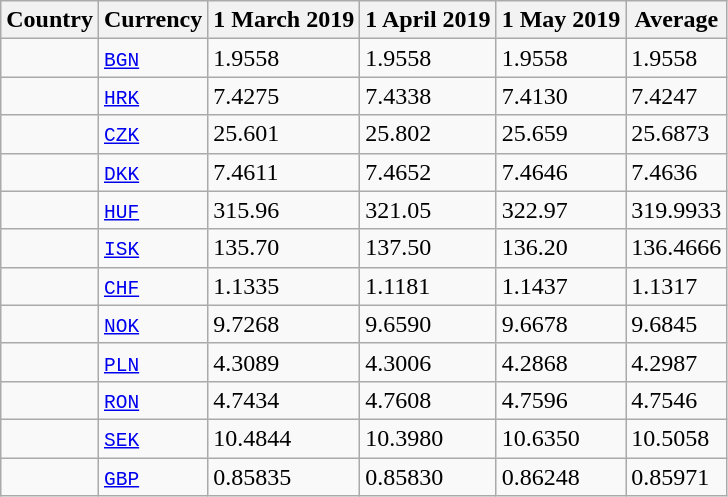<table class="wikitable mw-collapsible mw-collapsed">
<tr>
<th>Country</th>
<th>Currency</th>
<th>1 March 2019</th>
<th>1 April 2019</th>
<th>1 May 2019</th>
<th>Average</th>
</tr>
<tr>
<td></td>
<td><code><a href='#'>BGN</a></code></td>
<td>1.9558</td>
<td>1.9558</td>
<td>1.9558</td>
<td>1.9558</td>
</tr>
<tr>
<td></td>
<td><code><a href='#'>HRK</a></code></td>
<td>7.4275</td>
<td>7.4338</td>
<td>7.4130</td>
<td>7.4247</td>
</tr>
<tr>
<td></td>
<td><code><a href='#'>CZK</a></code></td>
<td>25.601</td>
<td>25.802</td>
<td>25.659</td>
<td>25.6873</td>
</tr>
<tr>
<td></td>
<td><code><a href='#'>DKK</a></code></td>
<td>7.4611</td>
<td>7.4652</td>
<td>7.4646</td>
<td>7.4636</td>
</tr>
<tr>
<td></td>
<td><code><a href='#'>HUF</a></code></td>
<td>315.96</td>
<td>321.05</td>
<td>322.97</td>
<td>319.9933</td>
</tr>
<tr>
<td></td>
<td><code><a href='#'>ISK</a></code></td>
<td>135.70</td>
<td>137.50</td>
<td>136.20</td>
<td>136.4666</td>
</tr>
<tr>
<td></td>
<td><code><a href='#'>CHF</a></code></td>
<td>1.1335</td>
<td>1.1181</td>
<td>1.1437</td>
<td>1.1317</td>
</tr>
<tr>
<td></td>
<td><code><a href='#'>NOK</a></code></td>
<td>9.7268</td>
<td>9.6590</td>
<td>9.6678</td>
<td>9.6845</td>
</tr>
<tr>
<td></td>
<td><code><a href='#'>PLN</a></code></td>
<td>4.3089</td>
<td>4.3006</td>
<td>4.2868</td>
<td>4.2987</td>
</tr>
<tr>
<td></td>
<td><code><a href='#'>RON</a></code></td>
<td>4.7434</td>
<td>4.7608</td>
<td>4.7596</td>
<td>4.7546</td>
</tr>
<tr>
<td></td>
<td><code><a href='#'>SEK</a></code></td>
<td>10.4844</td>
<td>10.3980</td>
<td>10.6350</td>
<td>10.5058</td>
</tr>
<tr>
<td></td>
<td><code><a href='#'>GBP</a></code></td>
<td>0.85835</td>
<td>0.85830</td>
<td>0.86248</td>
<td>0.85971</td>
</tr>
</table>
